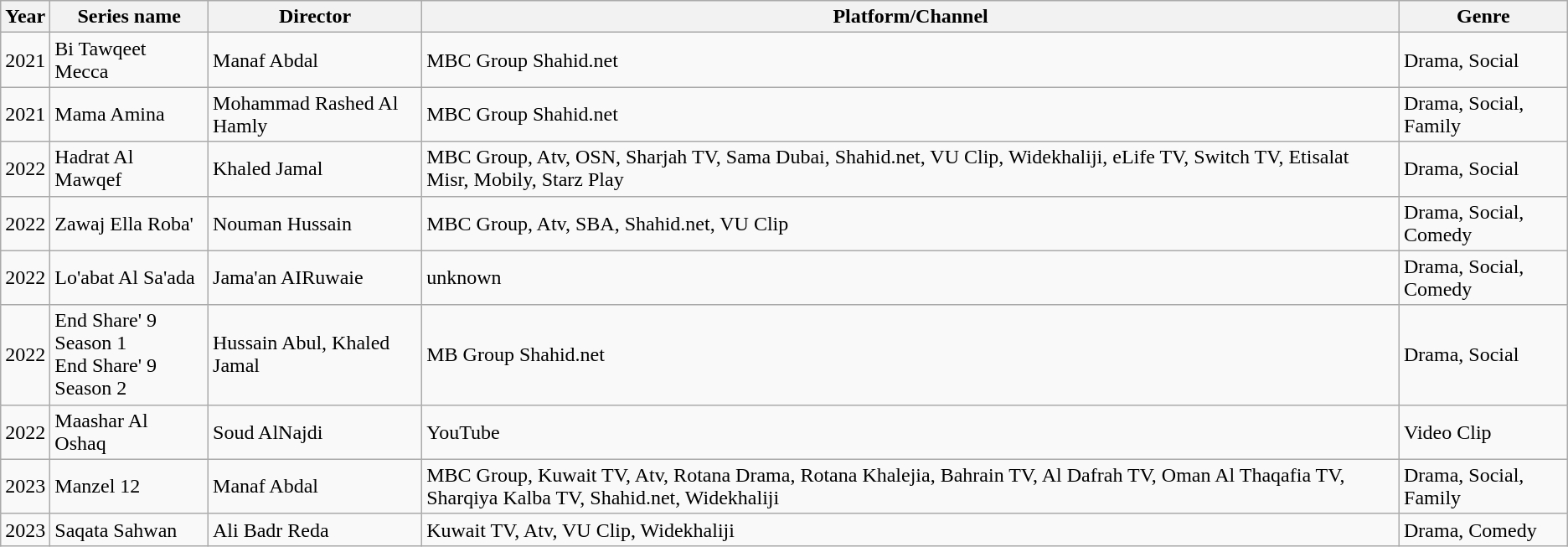<table class="wikitable">
<tr>
<th>Year</th>
<th>Series name</th>
<th>Director</th>
<th>Platform/Channel</th>
<th>Genre</th>
</tr>
<tr>
<td>2021</td>
<td>Bi Tawqeet Mecca</td>
<td>Manaf Abdal</td>
<td>MBC Group Shahid.net</td>
<td>Drama, Social</td>
</tr>
<tr>
<td>2021</td>
<td>Mama Amina</td>
<td>Mohammad Rashed Al Hamly</td>
<td>MBC Group Shahid.net</td>
<td>Drama, Social, Family</td>
</tr>
<tr>
<td>2022</td>
<td>Hadrat Al Mawqef</td>
<td>Khaled Jamal</td>
<td>MBC Group, Atv, OSN, Sharjah TV, Sama Dubai, Shahid.net, VU Clip, Widekhaliji, eLife TV, Switch TV, Etisalat Misr, Mobily, Starz Play</td>
<td>Drama, Social</td>
</tr>
<tr>
<td>2022</td>
<td>Zawaj Ella Roba'</td>
<td>Nouman Hussain</td>
<td>MBC Group, Atv, SBA, Shahid.net, VU Clip</td>
<td>Drama, Social, Comedy</td>
</tr>
<tr>
<td>2022</td>
<td>Lo'abat Al Sa'ada</td>
<td>Jama'an AIRuwaie</td>
<td>unknown</td>
<td>Drama, Social, Comedy</td>
</tr>
<tr>
<td>2022</td>
<td>End Share' 9 Season 1<br>End Share' 9 Season 2</td>
<td>Hussain Abul, Khaled Jamal</td>
<td>MB Group Shahid.net</td>
<td>Drama, Social</td>
</tr>
<tr>
<td>2022</td>
<td>Maashar Al Oshaq</td>
<td>Soud AlNajdi</td>
<td>YouTube</td>
<td>Video Clip</td>
</tr>
<tr>
<td>2023</td>
<td>Manzel 12</td>
<td>Manaf Abdal</td>
<td>MBC Group, Kuwait TV, Atv, Rotana Drama, Rotana Khalejia, Bahrain TV, Al Dafrah TV, Oman Al Thaqafia TV, Sharqiya Kalba TV, Shahid.net, Widekhaliji</td>
<td>Drama, Social, Family</td>
</tr>
<tr>
<td>2023</td>
<td>Saqata Sahwan</td>
<td>Ali Badr Reda</td>
<td>Kuwait TV, Atv, VU Clip, Widekhaliji</td>
<td>Drama, Comedy</td>
</tr>
</table>
